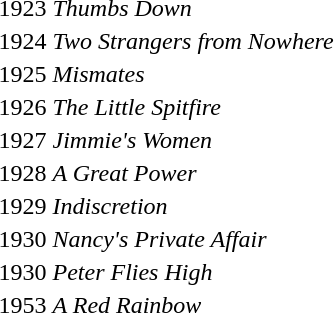<table>
<tr>
<td>1923</td>
<td><em>Thumbs Down</em></td>
</tr>
<tr>
<td>1924</td>
<td><em>Two Strangers from Nowhere</em></td>
</tr>
<tr>
<td>1925</td>
<td><em>Mismates</em></td>
</tr>
<tr>
<td>1926</td>
<td><em>The Little Spitfire</em></td>
</tr>
<tr>
<td>1927</td>
<td><em>Jimmie's Women</em></td>
</tr>
<tr>
<td>1928</td>
<td><em>A Great Power</em></td>
</tr>
<tr>
<td>1929</td>
<td><em>Indiscretion</em></td>
</tr>
<tr>
<td>1930</td>
<td><em>Nancy's Private Affair</em></td>
</tr>
<tr>
<td>1930</td>
<td><em>Peter Flies High</em></td>
</tr>
<tr>
<td>1953</td>
<td><em>A Red Rainbow</em></td>
</tr>
</table>
